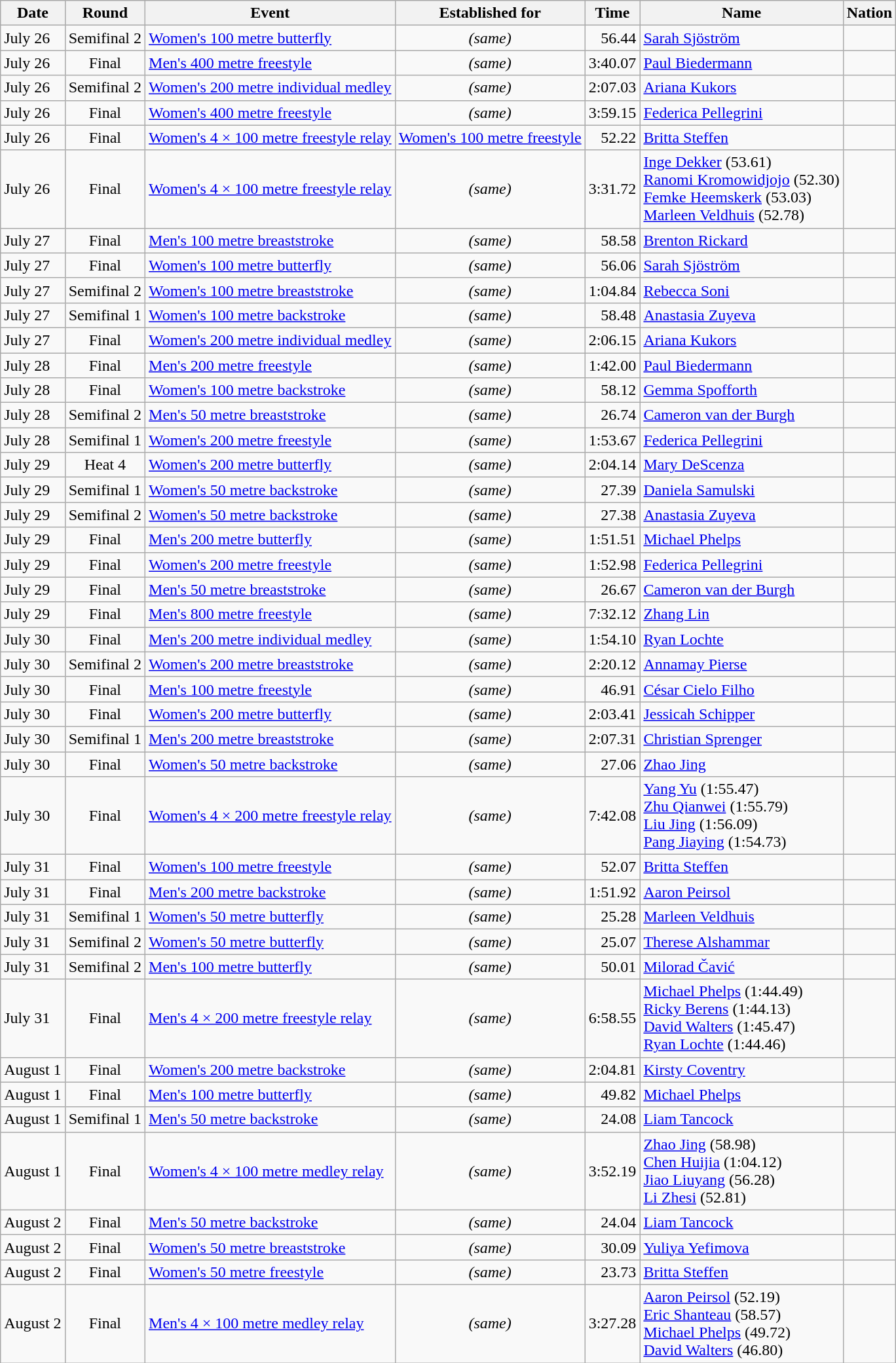<table class="wikitable">
<tr>
<th>Date</th>
<th>Round</th>
<th>Event</th>
<th>Established for</th>
<th>Time</th>
<th>Name</th>
<th>Nation</th>
</tr>
<tr>
<td>July 26</td>
<td style="text-align:center;">Semifinal 2</td>
<td><a href='#'>Women's 100 metre butterfly</a></td>
<td style="text-align:center;"><em>(same)</em></td>
<td align="right">56.44</td>
<td><a href='#'>Sarah Sjöström</a></td>
<td></td>
</tr>
<tr>
<td>July 26</td>
<td style="text-align:center;">Final</td>
<td><a href='#'>Men's 400 metre freestyle</a></td>
<td style="text-align:center;"><em>(same)</em></td>
<td align="right">3:40.07</td>
<td><a href='#'>Paul Biedermann</a></td>
<td></td>
</tr>
<tr>
<td>July 26</td>
<td style="text-align:center;">Semifinal 2</td>
<td><a href='#'>Women's 200 metre individual medley</a></td>
<td style="text-align:center;"><em>(same)</em></td>
<td align="right">2:07.03</td>
<td><a href='#'>Ariana Kukors</a></td>
<td></td>
</tr>
<tr>
<td>July 26</td>
<td style="text-align:center;">Final</td>
<td><a href='#'>Women's 400 metre freestyle</a></td>
<td style="text-align:center;"><em>(same)</em></td>
<td align="right">3:59.15</td>
<td><a href='#'>Federica Pellegrini</a></td>
<td></td>
</tr>
<tr>
<td>July 26</td>
<td style="text-align:center;">Final</td>
<td><a href='#'>Women's 4 × 100 metre freestyle relay</a></td>
<td style="text-align:center;"><a href='#'>Women's 100 metre freestyle</a></td>
<td align="right">52.22</td>
<td><a href='#'>Britta Steffen</a></td>
<td></td>
</tr>
<tr>
<td>July 26</td>
<td style="text-align:center;">Final</td>
<td><a href='#'>Women's 4 × 100 metre freestyle relay</a></td>
<td style="text-align:center;"><em>(same)</em></td>
<td align="right">3:31.72</td>
<td><a href='#'>Inge Dekker</a> (53.61)<br> <a href='#'>Ranomi Kromowidjojo</a> (52.30) <br><a href='#'>Femke Heemskerk</a> (53.03) <br> <a href='#'>Marleen Veldhuis</a> (52.78)</td>
<td></td>
</tr>
<tr>
<td>July 27</td>
<td style="text-align:center;">Final</td>
<td><a href='#'>Men's 100 metre breaststroke</a></td>
<td style="text-align:center;"><em>(same)</em></td>
<td align="right">58.58</td>
<td><a href='#'>Brenton Rickard</a></td>
<td></td>
</tr>
<tr>
<td>July 27</td>
<td style="text-align:center;">Final</td>
<td><a href='#'>Women's 100 metre butterfly</a></td>
<td style="text-align:center;"><em>(same)</em></td>
<td align="right">56.06</td>
<td><a href='#'>Sarah Sjöström</a></td>
<td></td>
</tr>
<tr>
<td>July 27</td>
<td style="text-align:center;">Semifinal 2</td>
<td><a href='#'>Women's 100 metre breaststroke</a></td>
<td style="text-align:center;"><em>(same)</em></td>
<td align="right">1:04.84</td>
<td><a href='#'>Rebecca Soni</a></td>
<td></td>
</tr>
<tr>
<td>July 27</td>
<td style="text-align:center;">Semifinal 1</td>
<td><a href='#'>Women's 100 metre backstroke</a></td>
<td style="text-align:center;"><em>(same)</em></td>
<td align="right">58.48</td>
<td><a href='#'>Anastasia Zuyeva</a></td>
<td></td>
</tr>
<tr>
<td>July 27</td>
<td style="text-align:center;">Final</td>
<td><a href='#'>Women's 200 metre individual medley</a></td>
<td style="text-align:center;"><em>(same)</em></td>
<td align="right">2:06.15</td>
<td><a href='#'>Ariana Kukors</a></td>
<td></td>
</tr>
<tr>
<td>July 28</td>
<td style="text-align:center;">Final</td>
<td><a href='#'>Men's 200 metre freestyle</a></td>
<td style="text-align:center;"><em>(same)</em></td>
<td align="right">1:42.00</td>
<td><a href='#'>Paul Biedermann</a></td>
<td></td>
</tr>
<tr>
<td>July 28</td>
<td style="text-align:center;">Final</td>
<td><a href='#'>Women's 100 metre backstroke</a></td>
<td style="text-align:center;"><em>(same)</em></td>
<td align="right">58.12</td>
<td><a href='#'>Gemma Spofforth</a></td>
<td></td>
</tr>
<tr>
<td>July 28</td>
<td style="text-align:center;">Semifinal 2</td>
<td><a href='#'>Men's 50 metre breaststroke</a></td>
<td style="text-align:center;"><em>(same)</em></td>
<td align="right">26.74</td>
<td><a href='#'>Cameron van der Burgh</a></td>
<td></td>
</tr>
<tr>
<td>July 28</td>
<td style="text-align:center;">Semifinal 1</td>
<td><a href='#'>Women's 200 metre freestyle</a></td>
<td style="text-align:center;"><em>(same)</em></td>
<td align="right">1:53.67</td>
<td><a href='#'>Federica Pellegrini</a></td>
<td></td>
</tr>
<tr>
<td>July 29</td>
<td style="text-align:center;">Heat 4</td>
<td><a href='#'>Women's 200 metre butterfly</a></td>
<td style="text-align:center;"><em>(same)</em></td>
<td align="right">2:04.14</td>
<td><a href='#'>Mary DeScenza</a></td>
<td></td>
</tr>
<tr>
<td>July 29</td>
<td style="text-align:center;">Semifinal 1</td>
<td><a href='#'>Women's 50 metre backstroke</a></td>
<td style="text-align:center;"><em>(same)</em></td>
<td align="right">27.39</td>
<td><a href='#'>Daniela Samulski</a></td>
<td></td>
</tr>
<tr>
<td>July 29</td>
<td style="text-align:center;">Semifinal 2</td>
<td><a href='#'>Women's 50 metre backstroke</a></td>
<td style="text-align:center;"><em>(same)</em></td>
<td align="right">27.38</td>
<td><a href='#'>Anastasia Zuyeva</a></td>
<td></td>
</tr>
<tr>
<td>July 29</td>
<td style="text-align:center;">Final</td>
<td><a href='#'>Men's 200 metre butterfly</a></td>
<td style="text-align:center;"><em>(same)</em></td>
<td align="right">1:51.51</td>
<td><a href='#'>Michael Phelps</a></td>
<td></td>
</tr>
<tr>
<td>July 29</td>
<td style="text-align:center;">Final</td>
<td><a href='#'>Women's 200 metre freestyle</a></td>
<td style="text-align:center;"><em>(same)</em></td>
<td align="right">1:52.98</td>
<td><a href='#'>Federica Pellegrini</a></td>
<td></td>
</tr>
<tr>
<td>July 29</td>
<td style="text-align:center;">Final</td>
<td><a href='#'>Men's 50 metre breaststroke</a></td>
<td style="text-align:center;"><em>(same)</em></td>
<td align="right">26.67</td>
<td><a href='#'>Cameron van der Burgh</a></td>
<td></td>
</tr>
<tr>
<td>July 29</td>
<td style="text-align:center;">Final</td>
<td><a href='#'>Men's 800 metre freestyle</a></td>
<td style="text-align:center;"><em>(same)</em></td>
<td align="right">7:32.12</td>
<td><a href='#'>Zhang Lin</a></td>
<td></td>
</tr>
<tr>
<td>July 30</td>
<td style="text-align:center;">Final</td>
<td><a href='#'>Men's 200 metre individual medley</a></td>
<td style="text-align:center;"><em>(same)</em></td>
<td align="right">1:54.10</td>
<td><a href='#'>Ryan Lochte</a></td>
<td></td>
</tr>
<tr>
<td>July 30</td>
<td style="text-align:center;">Semifinal 2</td>
<td><a href='#'>Women's 200 metre breaststroke</a></td>
<td style="text-align:center;"><em>(same)</em></td>
<td align="right">2:20.12</td>
<td><a href='#'>Annamay Pierse</a></td>
<td></td>
</tr>
<tr>
<td>July 30</td>
<td style="text-align:center;">Final</td>
<td><a href='#'>Men's 100 metre freestyle</a></td>
<td style="text-align:center;"><em>(same)</em></td>
<td align="right">46.91</td>
<td><a href='#'>César Cielo Filho</a></td>
<td></td>
</tr>
<tr>
<td>July 30</td>
<td style="text-align:center;">Final</td>
<td><a href='#'>Women's 200 metre butterfly</a></td>
<td style="text-align:center;"><em>(same)</em></td>
<td align="right">2:03.41</td>
<td><a href='#'>Jessicah Schipper</a></td>
<td></td>
</tr>
<tr>
<td>July 30</td>
<td style="text-align:center;">Semifinal 1</td>
<td><a href='#'>Men's 200 metre breaststroke</a></td>
<td style="text-align:center;"><em>(same)</em></td>
<td align="right">2:07.31</td>
<td><a href='#'>Christian Sprenger</a></td>
<td></td>
</tr>
<tr>
<td>July 30</td>
<td style="text-align:center;">Final</td>
<td><a href='#'>Women's 50 metre backstroke</a></td>
<td style="text-align:center;"><em>(same)</em></td>
<td align="right">27.06</td>
<td><a href='#'>Zhao Jing</a></td>
<td></td>
</tr>
<tr>
<td>July 30</td>
<td style="text-align:center;">Final</td>
<td><a href='#'>Women's 4 × 200 metre freestyle relay</a></td>
<td style="text-align:center;"><em>(same)</em></td>
<td align="right">7:42.08</td>
<td><a href='#'>Yang Yu</a> (1:55.47)<br> <a href='#'>Zhu Qianwei</a> (1:55.79) <br><a href='#'>Liu Jing</a> (1:56.09) <br> <a href='#'>Pang Jiaying</a> (1:54.73)</td>
<td></td>
</tr>
<tr>
<td>July 31</td>
<td style="text-align:center;">Final</td>
<td><a href='#'>Women's 100 metre freestyle</a></td>
<td style="text-align:center;"><em>(same)</em></td>
<td align="right">52.07</td>
<td><a href='#'>Britta Steffen</a></td>
<td></td>
</tr>
<tr>
<td>July 31</td>
<td style="text-align:center;">Final</td>
<td><a href='#'>Men's 200 metre backstroke</a></td>
<td style="text-align:center;"><em>(same)</em></td>
<td align="right">1:51.92</td>
<td><a href='#'>Aaron Peirsol</a></td>
<td></td>
</tr>
<tr>
<td>July 31</td>
<td style="text-align:center;">Semifinal 1</td>
<td><a href='#'>Women's 50 metre butterfly</a></td>
<td style="text-align:center;"><em>(same)</em></td>
<td align="right">25.28</td>
<td><a href='#'>Marleen Veldhuis</a></td>
<td></td>
</tr>
<tr>
<td>July 31</td>
<td style="text-align:center;">Semifinal 2</td>
<td><a href='#'>Women's 50 metre butterfly</a></td>
<td style="text-align:center;"><em>(same)</em></td>
<td align="right">25.07</td>
<td><a href='#'>Therese Alshammar</a></td>
<td></td>
</tr>
<tr>
<td>July 31</td>
<td style="text-align:center;">Semifinal 2</td>
<td><a href='#'>Men's 100 metre butterfly</a></td>
<td style="text-align:center;"><em>(same)</em></td>
<td align="right">50.01</td>
<td><a href='#'>Milorad Čavić</a></td>
<td></td>
</tr>
<tr>
<td>July 31</td>
<td style="text-align:center;">Final</td>
<td><a href='#'>Men's 4 × 200 metre freestyle relay</a></td>
<td style="text-align:center;"><em>(same)</em></td>
<td align="right">6:58.55</td>
<td><a href='#'>Michael Phelps</a> (1:44.49) <br> <a href='#'>Ricky Berens</a> (1:44.13) <br><a href='#'>David Walters</a> (1:45.47) <br> <a href='#'>Ryan Lochte</a> (1:44.46)</td>
<td></td>
</tr>
<tr>
<td>August 1</td>
<td style="text-align:center;">Final</td>
<td><a href='#'>Women's 200 metre backstroke</a></td>
<td style="text-align:center;"><em>(same)</em></td>
<td align="right">2:04.81</td>
<td><a href='#'>Kirsty Coventry</a></td>
<td></td>
</tr>
<tr>
<td>August 1</td>
<td style="text-align:center;">Final</td>
<td><a href='#'>Men's 100 metre butterfly</a></td>
<td style="text-align:center;"><em>(same)</em></td>
<td align="right">49.82</td>
<td><a href='#'>Michael Phelps</a></td>
<td></td>
</tr>
<tr>
<td>August 1</td>
<td style="text-align:center;">Semifinal 1</td>
<td><a href='#'>Men's 50 metre backstroke</a></td>
<td style="text-align:center;"><em>(same)</em></td>
<td align="right">24.08</td>
<td><a href='#'>Liam Tancock</a></td>
<td></td>
</tr>
<tr>
<td>August 1</td>
<td style="text-align:center;">Final</td>
<td><a href='#'>Women's 4 × 100 metre medley relay</a></td>
<td style="text-align:center;"><em>(same)</em></td>
<td align="right">3:52.19</td>
<td><a href='#'>Zhao Jing</a> (58.98)<br> <a href='#'>Chen Huijia</a> (1:04.12) <br><a href='#'>Jiao Liuyang</a> (56.28) <br> <a href='#'>Li Zhesi</a> (52.81)</td>
<td></td>
</tr>
<tr>
<td>August 2</td>
<td style="text-align:center;">Final</td>
<td><a href='#'>Men's 50 metre backstroke</a></td>
<td style="text-align:center;"><em>(same)</em></td>
<td align="right">24.04</td>
<td><a href='#'>Liam Tancock</a></td>
<td></td>
</tr>
<tr>
<td>August 2</td>
<td style="text-align:center;">Final</td>
<td><a href='#'>Women's 50 metre breaststroke</a></td>
<td style="text-align:center;"><em>(same)</em></td>
<td align="right">30.09</td>
<td><a href='#'>Yuliya Yefimova</a></td>
<td></td>
</tr>
<tr>
<td>August 2</td>
<td style="text-align:center;">Final</td>
<td><a href='#'>Women's 50 metre freestyle</a></td>
<td style="text-align:center;"><em>(same)</em></td>
<td align="right">23.73</td>
<td><a href='#'>Britta Steffen</a></td>
<td></td>
</tr>
<tr>
<td>August 2</td>
<td style="text-align:center;">Final</td>
<td><a href='#'>Men's 4 × 100 metre medley relay</a></td>
<td style="text-align:center;"><em>(same)</em></td>
<td align="right">3:27.28</td>
<td><a href='#'>Aaron Peirsol</a> (52.19) <br> <a href='#'>Eric Shanteau</a> (58.57) <br><a href='#'>Michael Phelps</a> (49.72) <br> <a href='#'>David Walters</a> (46.80)</td>
<td></td>
</tr>
</table>
